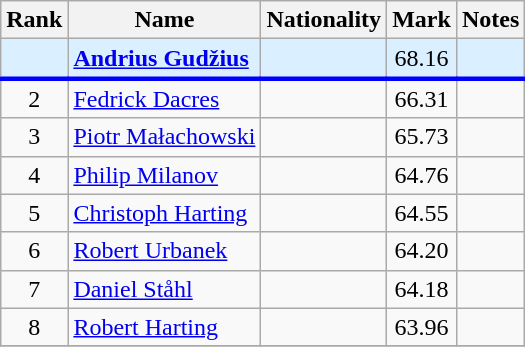<table class="wikitable sortable" style="text-align:center">
<tr>
<th>Rank</th>
<th>Name</th>
<th>Nationality</th>
<th>Mark</th>
<th>Notes</th>
</tr>
<tr bgcolor=#daefff>
<td></td>
<td align=left><strong><a href='#'>Andrius Gudžius</a></strong></td>
<td align=left><strong></strong></td>
<td>68.16</td>
<td></td>
</tr>
<tr style="border-top:3px solid blue;">
<td>2</td>
<td align=left><a href='#'>Fedrick Dacres</a></td>
<td align=left></td>
<td>66.31</td>
<td></td>
</tr>
<tr>
<td>3</td>
<td align=left><a href='#'>Piotr Małachowski</a></td>
<td align=left></td>
<td>65.73</td>
<td></td>
</tr>
<tr>
<td>4</td>
<td align=left><a href='#'>Philip Milanov</a></td>
<td align=left></td>
<td>64.76</td>
<td></td>
</tr>
<tr>
<td>5</td>
<td align=left><a href='#'>Christoph Harting</a></td>
<td align=left></td>
<td>64.55</td>
<td></td>
</tr>
<tr>
<td>6</td>
<td align=left><a href='#'>Robert Urbanek</a></td>
<td align=left></td>
<td>64.20</td>
<td></td>
</tr>
<tr>
<td>7</td>
<td align=left><a href='#'>Daniel Ståhl</a></td>
<td align=left></td>
<td>64.18</td>
<td></td>
</tr>
<tr>
<td>8</td>
<td align=left><a href='#'>Robert Harting</a></td>
<td align=left></td>
<td>63.96</td>
<td></td>
</tr>
<tr>
</tr>
</table>
